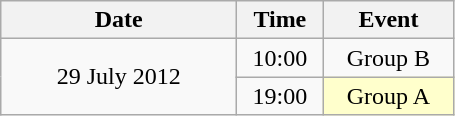<table class = "wikitable" style="text-align:center;">
<tr>
<th width=150>Date</th>
<th width=50>Time</th>
<th width=80>Event</th>
</tr>
<tr>
<td rowspan=2>29 July 2012</td>
<td>10:00</td>
<td>Group B</td>
</tr>
<tr>
<td>19:00</td>
<td bgcolor=ffffcc>Group A</td>
</tr>
</table>
